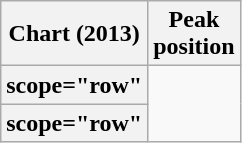<table class="wikitable plainrowheaders">
<tr>
<th>Chart (2013)</th>
<th>Peak<br>position</th>
</tr>
<tr>
<th>scope="row" </th>
</tr>
<tr>
<th>scope="row" </th>
</tr>
</table>
